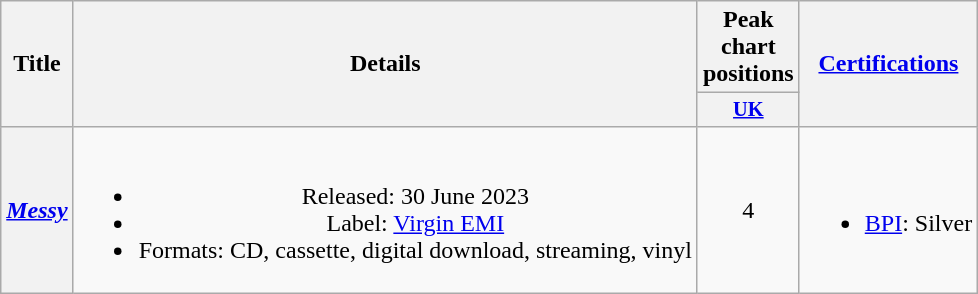<table class="wikitable plainrowheaders" style="text-align:center;">
<tr>
<th scope="col" rowspan="2">Title</th>
<th scope="col" rowspan="2">Details</th>
<th scope="col" colspan="1">Peak chart positions</th>
<th scope="col" rowspan="2"><a href='#'>Certifications</a></th>
</tr>
<tr>
<th scope="col" style="width:3em;font-size:85%;"><a href='#'>UK</a><br></th>
</tr>
<tr>
<th scope="row"><em><a href='#'>Messy</a></em></th>
<td><br><ul><li>Released: 30 June 2023</li><li>Label: <a href='#'>Virgin EMI</a></li><li>Formats: CD, cassette, digital download, streaming, vinyl</li></ul></td>
<td>4</td>
<td><br><ul><li><a href='#'>BPI</a>: Silver</li></ul></td>
</tr>
</table>
